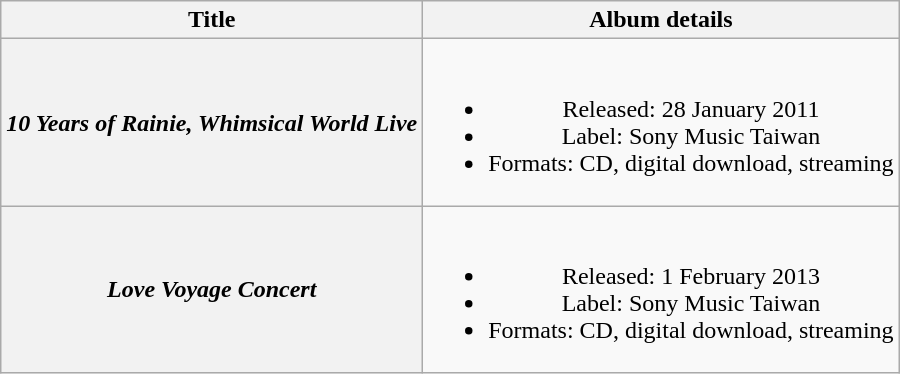<table class="wikitable plainrowheaders" style="text-align:center;">
<tr>
<th rowspan="1">Title</th>
<th rowspan="1">Album details</th>
</tr>
<tr>
<th scope="row"><em>10 Years of Rainie, Whimsical World Live</em></th>
<td><br><ul><li>Released: 28 January 2011</li><li>Label: Sony Music Taiwan</li><li>Formats: CD, digital download, streaming</li></ul></td>
</tr>
<tr>
<th scope="row"><em>Love Voyage Concert</em></th>
<td><br><ul><li>Released: 1 February 2013</li><li>Label: Sony Music Taiwan</li><li>Formats: CD, digital download, streaming</li></ul></td>
</tr>
</table>
